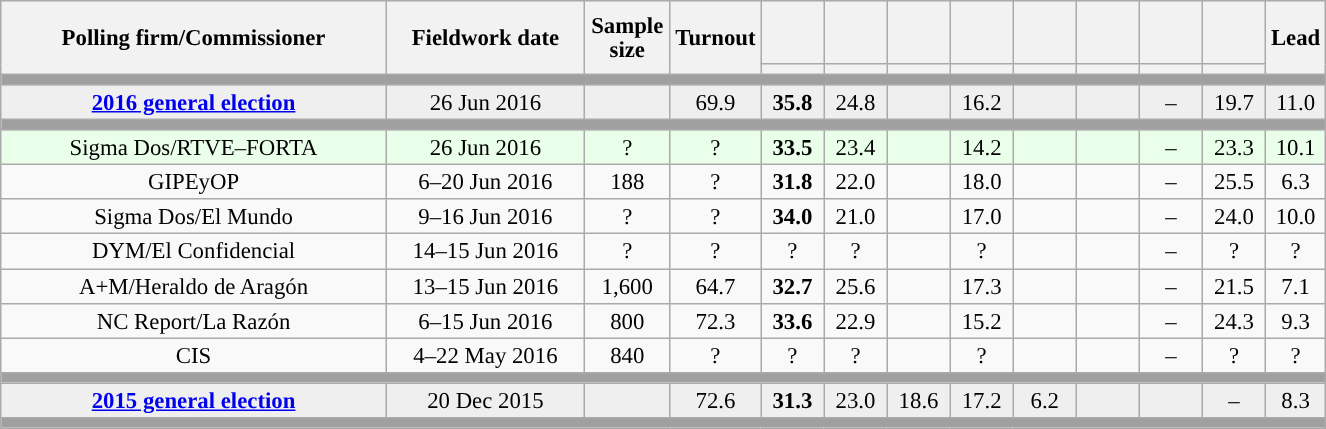<table class="wikitable collapsible collapsed" style="text-align:center; font-size:95%; line-height:16px;">
<tr style="height:42px; background-color:#E9E9E9">
<th style="width:250px;" rowspan="2">Polling firm/Commissioner</th>
<th style="width:125px;" rowspan="2">Fieldwork date</th>
<th style="width:50px;" rowspan="2">Sample size</th>
<th style="width:45px;" rowspan="2">Turnout</th>
<th style="width:35px;"></th>
<th style="width:35px;"></th>
<th style="width:35px;"></th>
<th style="width:35px;"></th>
<th style="width:35px;"></th>
<th style="width:35px;"></th>
<th style="width:35px;"></th>
<th style="width:35px;"></th>
<th style="width:30px;" rowspan="2">Lead</th>
</tr>
<tr>
<th style="color:inherit;background:"></th>
<th style="color:inherit;background:"></th>
<th style="color:inherit;background:"></th>
<th style="color:inherit;background:"></th>
<th style="color:inherit;background:"></th>
<th style="color:inherit;background:"></th>
<th style="color:inherit;background:"></th>
<th style="color:inherit;background:"></th>
</tr>
<tr>
<td colspan="13" style="background:#A0A0A0"></td>
</tr>
<tr style="background:#EFEFEF;">
<td><strong><a href='#'>2016 general election</a></strong></td>
<td>26 Jun 2016</td>
<td></td>
<td>69.9</td>
<td><strong>35.8</strong><br></td>
<td>24.8<br></td>
<td></td>
<td>16.2<br></td>
<td></td>
<td></td>
<td>–</td>
<td>19.7<br></td>
<td style="background:">11.0</td>
</tr>
<tr>
<td colspan="13" style="background:#A0A0A0"></td>
</tr>
<tr style="background:#EAFFEA;">
<td>Sigma Dos/RTVE–FORTA</td>
<td>26 Jun 2016</td>
<td>?</td>
<td>?</td>
<td><strong>33.5</strong><br></td>
<td>23.4<br></td>
<td></td>
<td>14.2<br></td>
<td></td>
<td></td>
<td>–</td>
<td>23.3<br></td>
<td style="background:">10.1</td>
</tr>
<tr>
<td>GIPEyOP</td>
<td>6–20 Jun 2016</td>
<td>188</td>
<td>?</td>
<td><strong>31.8</strong><br></td>
<td>22.0<br></td>
<td></td>
<td>18.0<br></td>
<td></td>
<td></td>
<td>–</td>
<td>25.5<br></td>
<td style="background:">6.3</td>
</tr>
<tr>
<td>Sigma Dos/El Mundo</td>
<td>9–16 Jun 2016</td>
<td>?</td>
<td>?</td>
<td><strong>34.0</strong><br></td>
<td>21.0<br></td>
<td></td>
<td>17.0<br></td>
<td></td>
<td></td>
<td>–</td>
<td>24.0<br></td>
<td style="background:">10.0</td>
</tr>
<tr>
<td>DYM/El Confidencial</td>
<td>14–15 Jun 2016</td>
<td>?</td>
<td>?</td>
<td>?<br></td>
<td>?<br></td>
<td></td>
<td>?<br></td>
<td></td>
<td></td>
<td>–</td>
<td>?<br></td>
<td style="background:">?</td>
</tr>
<tr>
<td>A+M/Heraldo de Aragón</td>
<td>13–15 Jun 2016</td>
<td>1,600</td>
<td>64.7</td>
<td><strong>32.7</strong><br></td>
<td>25.6<br></td>
<td></td>
<td>17.3<br></td>
<td></td>
<td></td>
<td>–</td>
<td>21.5<br></td>
<td style="background:">7.1</td>
</tr>
<tr>
<td>NC Report/La Razón</td>
<td>6–15 Jun 2016</td>
<td>800</td>
<td>72.3</td>
<td><strong>33.6</strong><br></td>
<td>22.9<br></td>
<td></td>
<td>15.2<br></td>
<td></td>
<td></td>
<td>–</td>
<td>24.3<br></td>
<td style="background:">9.3</td>
</tr>
<tr>
<td>CIS</td>
<td>4–22 May 2016</td>
<td>840</td>
<td>?</td>
<td>?<br></td>
<td>?<br></td>
<td></td>
<td>?<br></td>
<td></td>
<td></td>
<td>–</td>
<td>?<br></td>
<td style="background:">?</td>
</tr>
<tr>
<td colspan="13" style="background:#A0A0A0"></td>
</tr>
<tr style="background:#EFEFEF;">
<td><strong><a href='#'>2015 general election</a></strong></td>
<td>20 Dec 2015</td>
<td></td>
<td>72.6</td>
<td><strong>31.3</strong><br></td>
<td>23.0<br></td>
<td>18.6<br></td>
<td>17.2<br></td>
<td>6.2<br></td>
<td></td>
<td></td>
<td>–</td>
<td style="background:">8.3</td>
</tr>
<tr>
<td colspan="13" style="background:#A0A0A0"></td>
</tr>
</table>
